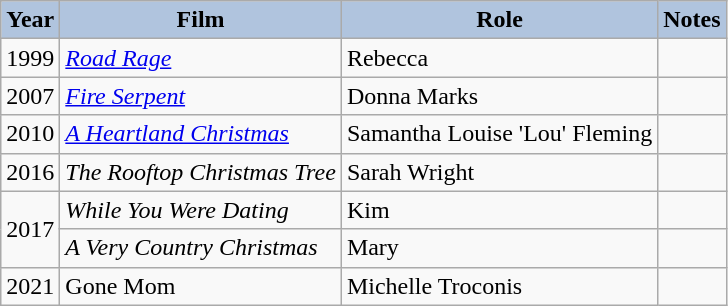<table class="wikitable">
<tr>
<th style="background:#B0C4DE;">Year</th>
<th style="background:#B0C4DE;">Film</th>
<th style="background:#B0C4DE;">Role</th>
<th style="background:#B0C4DE;">Notes</th>
</tr>
<tr>
<td>1999</td>
<td><em><a href='#'>Road Rage</a></em></td>
<td>Rebecca</td>
<td></td>
</tr>
<tr>
<td>2007</td>
<td><em><a href='#'>Fire Serpent</a></em></td>
<td>Donna Marks</td>
<td></td>
</tr>
<tr>
<td>2010</td>
<td><em><a href='#'>A Heartland Christmas</a></em></td>
<td>Samantha Louise 'Lou' Fleming</td>
<td></td>
</tr>
<tr>
<td>2016</td>
<td><em>The Rooftop Christmas Tree</em></td>
<td>Sarah Wright</td>
<td></td>
</tr>
<tr>
<td rowspan="2">2017</td>
<td><em>While You Were Dating</em></td>
<td>Kim</td>
<td></td>
</tr>
<tr>
<td><em>A Very Country Christmas</em></td>
<td>Mary</td>
<td></td>
</tr>
<tr>
<td>2021</td>
<td>Gone Mom</td>
<td>Michelle Troconis</td>
<td></td>
</tr>
</table>
